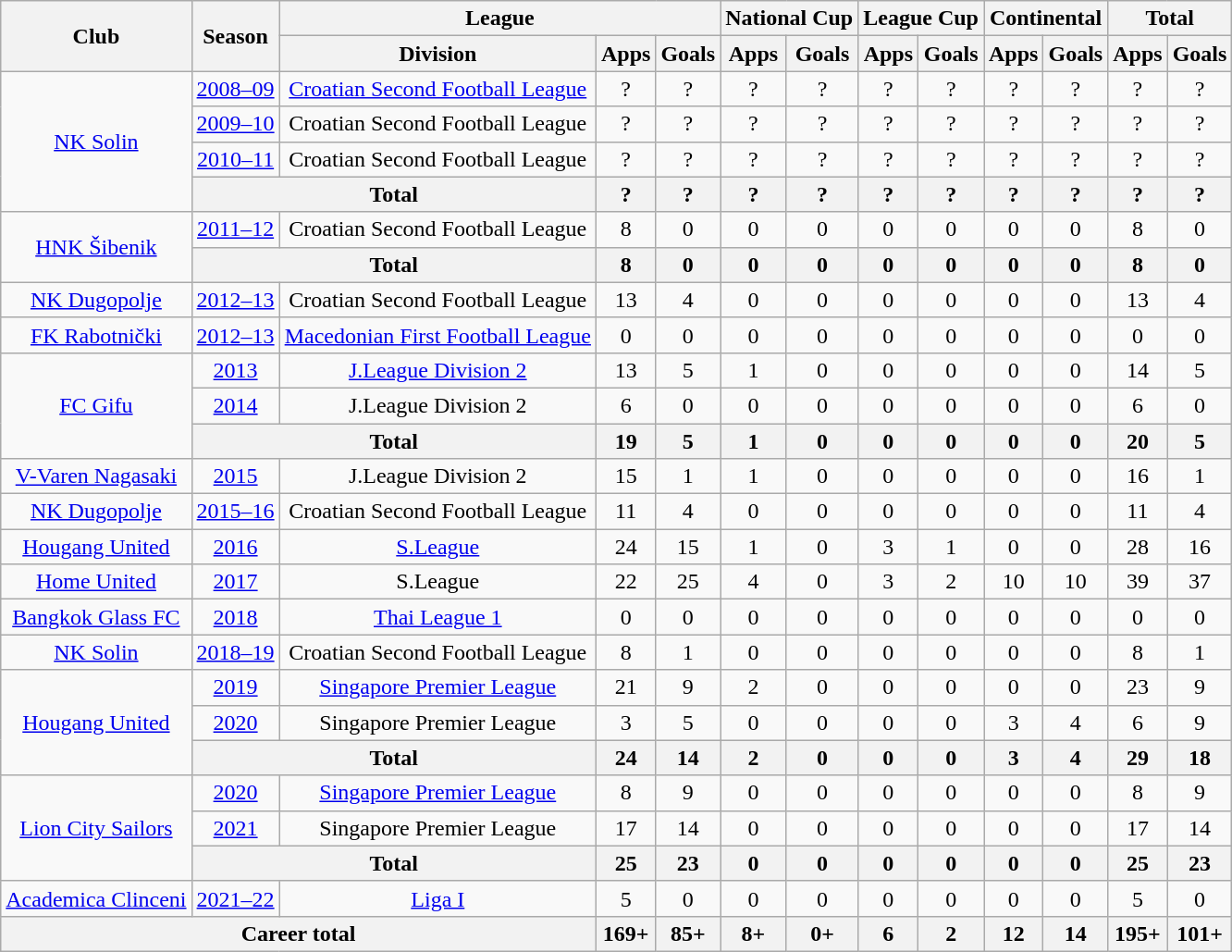<table class="wikitable" style="text-align:center">
<tr>
<th rowspan="2">Club</th>
<th rowspan="2">Season</th>
<th colspan="3">League</th>
<th colspan="2">National Cup</th>
<th colspan="2">League Cup</th>
<th colspan="2">Continental</th>
<th colspan="2">Total</th>
</tr>
<tr>
<th>Division</th>
<th>Apps</th>
<th>Goals</th>
<th>Apps</th>
<th>Goals</th>
<th>Apps</th>
<th>Goals</th>
<th>Apps</th>
<th>Goals</th>
<th>Apps</th>
<th>Goals</th>
</tr>
<tr>
<td rowspan="4"><a href='#'>NK Solin</a></td>
<td><a href='#'>2008–09</a></td>
<td><a href='#'>Croatian Second Football League</a></td>
<td>?</td>
<td>?</td>
<td>?</td>
<td>?</td>
<td>?</td>
<td>?</td>
<td>?</td>
<td>?</td>
<td>?</td>
<td>?</td>
</tr>
<tr>
<td><a href='#'>2009–10</a></td>
<td>Croatian Second Football League</td>
<td>?</td>
<td>?</td>
<td>?</td>
<td>?</td>
<td>?</td>
<td>?</td>
<td>?</td>
<td>?</td>
<td>?</td>
<td>?</td>
</tr>
<tr>
<td><a href='#'>2010–11</a></td>
<td>Croatian Second Football League</td>
<td>?</td>
<td>?</td>
<td>?</td>
<td>?</td>
<td>?</td>
<td>?</td>
<td>?</td>
<td>?</td>
<td>?</td>
<td>?</td>
</tr>
<tr>
<th colspan="2">Total</th>
<th>?</th>
<th>?</th>
<th>?</th>
<th>?</th>
<th>?</th>
<th>?</th>
<th>?</th>
<th>?</th>
<th>?</th>
<th>?</th>
</tr>
<tr>
<td rowspan="2"><a href='#'>HNK Šibenik</a></td>
<td><a href='#'>2011–12</a></td>
<td>Croatian Second Football League</td>
<td>8</td>
<td>0</td>
<td>0</td>
<td>0</td>
<td>0</td>
<td>0</td>
<td>0</td>
<td>0</td>
<td>8</td>
<td>0</td>
</tr>
<tr>
<th colspan="2">Total</th>
<th>8</th>
<th>0</th>
<th>0</th>
<th>0</th>
<th>0</th>
<th>0</th>
<th>0</th>
<th>0</th>
<th>8</th>
<th>0</th>
</tr>
<tr>
<td><a href='#'>NK Dugopolje</a></td>
<td><a href='#'>2012–13</a></td>
<td>Croatian Second Football League</td>
<td>13</td>
<td>4</td>
<td>0</td>
<td>0</td>
<td>0</td>
<td>0</td>
<td>0</td>
<td>0</td>
<td>13</td>
<td>4</td>
</tr>
<tr>
<td><a href='#'>FK Rabotnički</a></td>
<td><a href='#'>2012–13</a></td>
<td><a href='#'>Macedonian First Football League</a></td>
<td>0</td>
<td>0</td>
<td>0</td>
<td>0</td>
<td>0</td>
<td>0</td>
<td>0</td>
<td>0</td>
<td>0</td>
<td>0</td>
</tr>
<tr>
<td rowspan="3"><a href='#'>FC Gifu</a></td>
<td><a href='#'>2013</a></td>
<td><a href='#'>J.League Division 2</a></td>
<td>13</td>
<td>5</td>
<td>1</td>
<td>0</td>
<td>0</td>
<td>0</td>
<td>0</td>
<td>0</td>
<td>14</td>
<td>5</td>
</tr>
<tr>
<td><a href='#'>2014</a></td>
<td>J.League Division 2</td>
<td>6</td>
<td>0</td>
<td>0</td>
<td>0</td>
<td>0</td>
<td>0</td>
<td>0</td>
<td>0</td>
<td>6</td>
<td>0</td>
</tr>
<tr>
<th colspan="2">Total</th>
<th>19</th>
<th>5</th>
<th>1</th>
<th>0</th>
<th>0</th>
<th>0</th>
<th>0</th>
<th>0</th>
<th>20</th>
<th>5</th>
</tr>
<tr>
<td><a href='#'>V-Varen Nagasaki</a></td>
<td><a href='#'>2015</a></td>
<td>J.League Division 2</td>
<td>15</td>
<td>1</td>
<td>1</td>
<td>0</td>
<td>0</td>
<td>0</td>
<td>0</td>
<td>0</td>
<td>16</td>
<td>1</td>
</tr>
<tr>
<td><a href='#'>NK Dugopolje</a></td>
<td><a href='#'>2015–16</a></td>
<td>Croatian Second Football League</td>
<td>11</td>
<td>4</td>
<td>0</td>
<td>0</td>
<td>0</td>
<td>0</td>
<td>0</td>
<td>0</td>
<td>11</td>
<td>4</td>
</tr>
<tr>
<td><a href='#'>Hougang United</a></td>
<td><a href='#'>2016</a></td>
<td><a href='#'>S.League</a></td>
<td>24</td>
<td>15</td>
<td>1</td>
<td>0</td>
<td>3</td>
<td>1</td>
<td>0</td>
<td>0</td>
<td>28</td>
<td>16</td>
</tr>
<tr>
<td><a href='#'>Home United</a></td>
<td><a href='#'>2017</a></td>
<td>S.League</td>
<td>22</td>
<td>25</td>
<td>4</td>
<td>0</td>
<td>3</td>
<td>2</td>
<td>10</td>
<td>10</td>
<td>39</td>
<td>37</td>
</tr>
<tr>
<td><a href='#'>Bangkok Glass FC</a></td>
<td><a href='#'>2018</a></td>
<td><a href='#'>Thai League 1</a></td>
<td>0</td>
<td>0</td>
<td>0</td>
<td>0</td>
<td>0</td>
<td>0</td>
<td>0</td>
<td>0</td>
<td>0</td>
<td>0</td>
</tr>
<tr>
<td><a href='#'>NK Solin</a></td>
<td><a href='#'>2018–19</a></td>
<td>Croatian Second Football League</td>
<td>8</td>
<td>1</td>
<td>0</td>
<td>0</td>
<td>0</td>
<td>0</td>
<td>0</td>
<td>0</td>
<td>8</td>
<td>1</td>
</tr>
<tr>
<td rowspan="3"><a href='#'>Hougang United</a></td>
<td><a href='#'>2019</a></td>
<td><a href='#'>Singapore Premier League</a></td>
<td>21</td>
<td>9</td>
<td>2</td>
<td>0</td>
<td>0</td>
<td>0</td>
<td>0</td>
<td>0</td>
<td>23</td>
<td>9</td>
</tr>
<tr>
<td><a href='#'>2020</a></td>
<td>Singapore Premier League</td>
<td>3</td>
<td>5</td>
<td>0</td>
<td>0</td>
<td>0</td>
<td>0</td>
<td>3</td>
<td>4</td>
<td>6</td>
<td>9</td>
</tr>
<tr>
<th colspan="2">Total</th>
<th>24</th>
<th>14</th>
<th>2</th>
<th>0</th>
<th>0</th>
<th>0</th>
<th>3</th>
<th>4</th>
<th>29</th>
<th>18</th>
</tr>
<tr>
<td rowspan="3"><a href='#'>Lion City Sailors</a></td>
<td><a href='#'>2020</a></td>
<td><a href='#'>Singapore Premier League</a></td>
<td>8</td>
<td>9</td>
<td>0</td>
<td>0</td>
<td>0</td>
<td>0</td>
<td>0</td>
<td>0</td>
<td>8</td>
<td>9</td>
</tr>
<tr>
<td><a href='#'>2021</a></td>
<td>Singapore Premier League</td>
<td>17</td>
<td>14</td>
<td>0</td>
<td>0</td>
<td>0</td>
<td>0</td>
<td>0</td>
<td>0</td>
<td>17</td>
<td>14</td>
</tr>
<tr>
<th colspan="2">Total</th>
<th>25</th>
<th>23</th>
<th>0</th>
<th>0</th>
<th>0</th>
<th>0</th>
<th>0</th>
<th>0</th>
<th>25</th>
<th>23</th>
</tr>
<tr>
<td><a href='#'>Academica Clinceni</a></td>
<td><a href='#'>2021–22</a></td>
<td><a href='#'>Liga I</a></td>
<td>5</td>
<td>0</td>
<td>0</td>
<td>0</td>
<td>0</td>
<td>0</td>
<td>0</td>
<td>0</td>
<td>5</td>
<td>0</td>
</tr>
<tr>
<th colspan="3">Career total</th>
<th>169+</th>
<th>85+</th>
<th>8+</th>
<th>0+</th>
<th>6</th>
<th>2</th>
<th>12</th>
<th>14</th>
<th>195+</th>
<th>101+</th>
</tr>
</table>
